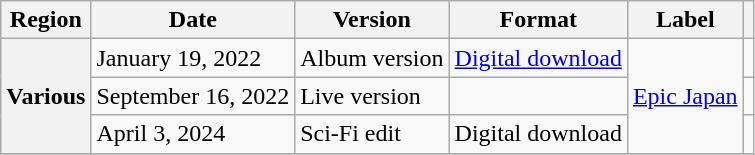<table class="wikitable plainrowheaders">
<tr>
<th scope="col">Region</th>
<th scope="col">Date</th>
<th scope="col">Version</th>
<th scope="col">Format</th>
<th scope="col">Label</th>
<th scope="col"></th>
</tr>
<tr>
<th scope="row" rowspan="3">Various</th>
<td>January 19, 2022</td>
<td>Album version</td>
<td><a href='#'>Digital download</a></td>
<td rowspan="3"><a href='#'>Epic Japan</a></td>
<td></td>
</tr>
<tr>
<td>September 16, 2022</td>
<td>Live version</td>
<td></td>
<td></td>
</tr>
<tr>
<td>April 3, 2024</td>
<td>Sci-Fi edit</td>
<td>Digital download</td>
<td></td>
</tr>
<tr>
</tr>
</table>
